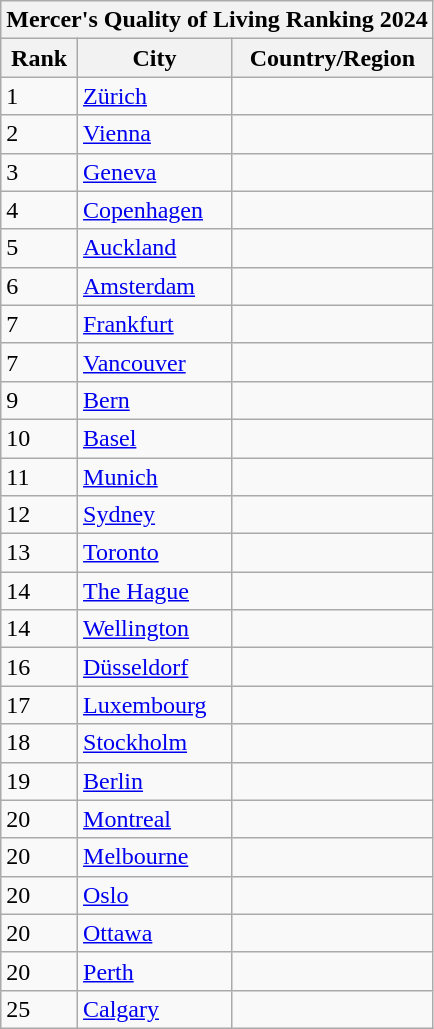<table class="wikitable sortable">
<tr>
<th colspan="3">Mercer's Quality of Living Ranking 2024</th>
</tr>
<tr>
<th>Rank</th>
<th>City</th>
<th>Country/Region</th>
</tr>
<tr>
<td>1</td>
<td><a href='#'>Zürich</a></td>
<td></td>
</tr>
<tr>
<td>2</td>
<td><a href='#'>Vienna</a></td>
<td></td>
</tr>
<tr>
<td>3</td>
<td><a href='#'>Geneva</a></td>
<td></td>
</tr>
<tr>
<td>4</td>
<td><a href='#'>Copenhagen</a></td>
<td></td>
</tr>
<tr>
<td>5</td>
<td><a href='#'>Auckland</a></td>
<td></td>
</tr>
<tr>
<td>6</td>
<td><a href='#'>Amsterdam</a></td>
<td></td>
</tr>
<tr>
<td>7</td>
<td><a href='#'>Frankfurt</a></td>
<td></td>
</tr>
<tr>
<td>7</td>
<td><a href='#'>Vancouver</a></td>
<td></td>
</tr>
<tr>
<td>9</td>
<td><a href='#'>Bern</a></td>
<td></td>
</tr>
<tr>
<td>10</td>
<td><a href='#'>Basel</a></td>
<td></td>
</tr>
<tr>
<td>11</td>
<td><a href='#'>Munich</a></td>
<td></td>
</tr>
<tr>
<td>12</td>
<td><a href='#'>Sydney</a></td>
<td></td>
</tr>
<tr>
<td>13</td>
<td><a href='#'>Toronto</a></td>
<td></td>
</tr>
<tr>
<td>14</td>
<td><a href='#'>The Hague</a></td>
<td></td>
</tr>
<tr>
<td>14</td>
<td><a href='#'>Wellington</a></td>
<td></td>
</tr>
<tr>
<td>16</td>
<td><a href='#'>Düsseldorf</a></td>
<td></td>
</tr>
<tr>
<td>17</td>
<td><a href='#'>Luxembourg</a></td>
<td></td>
</tr>
<tr>
<td>18</td>
<td><a href='#'>Stockholm</a></td>
<td></td>
</tr>
<tr>
<td>19</td>
<td><a href='#'>Berlin</a></td>
<td></td>
</tr>
<tr>
<td>20</td>
<td><a href='#'>Montreal</a></td>
<td></td>
</tr>
<tr>
<td>20</td>
<td><a href='#'>Melbourne</a></td>
<td></td>
</tr>
<tr>
<td>20</td>
<td><a href='#'>Oslo</a></td>
<td></td>
</tr>
<tr>
<td>20</td>
<td><a href='#'>Ottawa</a></td>
<td></td>
</tr>
<tr>
<td>20</td>
<td><a href='#'>Perth</a></td>
<td></td>
</tr>
<tr>
<td>25</td>
<td><a href='#'>Calgary</a></td>
<td></td>
</tr>
</table>
